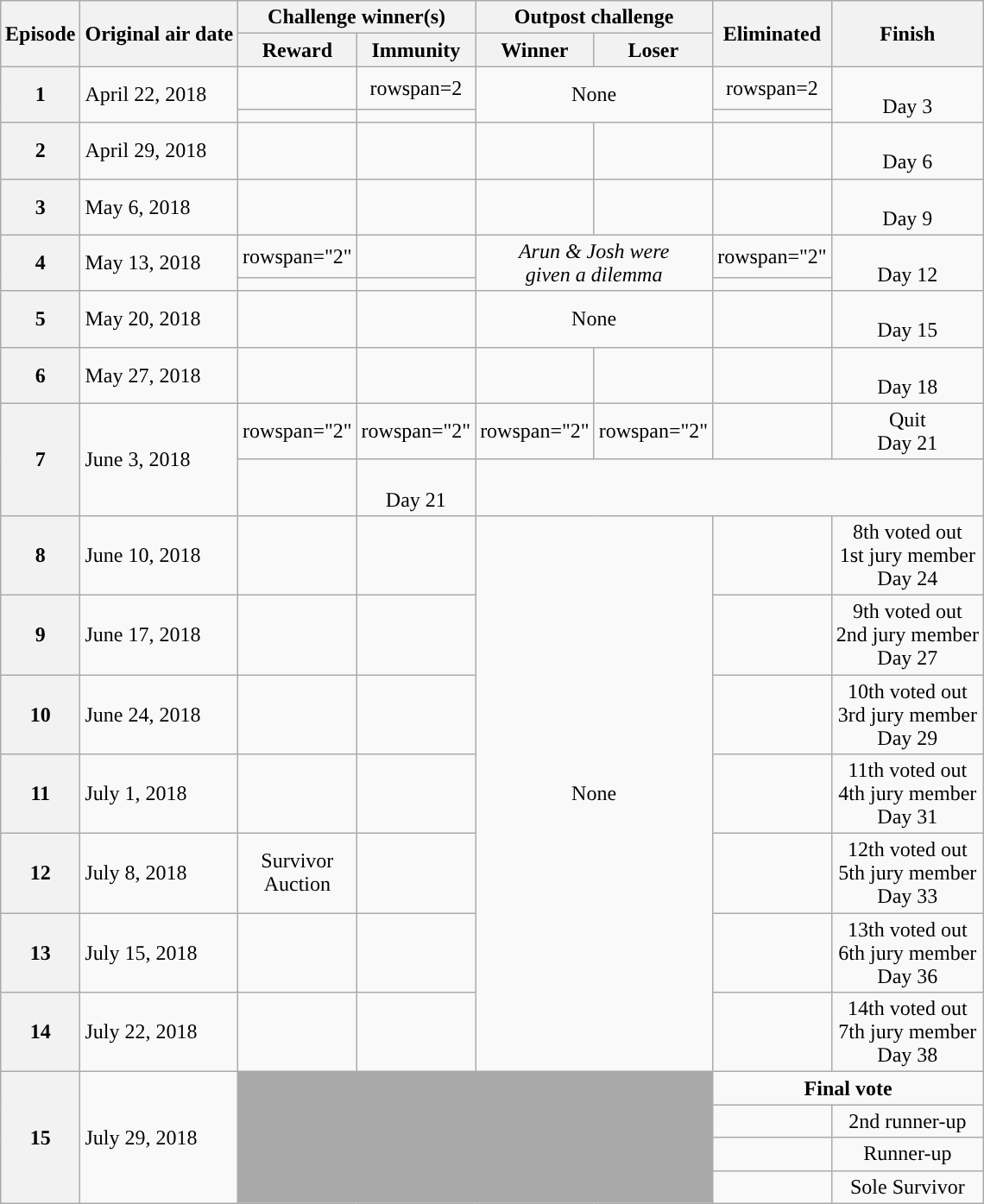<table class="wikitable nowrap" style="margin:auto; text-align:center">
<tr>
<th rowspan=2>Episode</th>
<th rowspan=2>Original air date</th>
<th colspan=2>Challenge winner(s)</th>
<th colspan=2>Outpost challenge</th>
<th rowspan=2>Eliminated</th>
<th rowspan=2>Finish</th>
</tr>
<tr>
<th>Reward</th>
<th>Immunity</th>
<th>Winner</th>
<th>Loser</th>
</tr>
<tr>
<th rowspan=2>1</th>
<td rowspan=2 align="left">April 22, 2018</td>
<td></td>
<td>rowspan=2 </td>
<td rowspan=2 colspan=2>None</td>
<td>rowspan=2 </td>
<td rowspan=2><br>Day 3</td>
</tr>
<tr>
<td></td>
</tr>
<tr>
<th>2</th>
<td align="left">April 29, 2018</td>
<td></td>
<td></td>
<td></td>
<td></td>
<td></td>
<td><br>Day 6</td>
</tr>
<tr>
<th>3</th>
<td align="left">May 6, 2018</td>
<td></td>
<td></td>
<td></td>
<td></td>
<td></td>
<td><br>Day 9</td>
</tr>
<tr>
<th rowspan="2">4</th>
<td rowspan="2" align="left">May 13, 2018</td>
<td>rowspan="2" </td>
<td></td>
<td colspan="2" rowspan="2"><em>Arun & Josh were <br>given a dilemma</em></td>
<td>rowspan="2" </td>
<td rowspan="2"><br>Day 12</td>
</tr>
<tr>
<td></td>
</tr>
<tr>
<th>5</th>
<td align="left">May 20, 2018</td>
<td></td>
<td></td>
<td colspan="2">None</td>
<td></td>
<td><br>Day 15</td>
</tr>
<tr>
<th>6</th>
<td align="left">May 27, 2018</td>
<td></td>
<td></td>
<td></td>
<td></td>
<td></td>
<td><br>Day 18</td>
</tr>
<tr>
<th rowspan="2">7</th>
<td rowspan="2" align="left">June 3, 2018</td>
<td>rowspan="2" </td>
<td>rowspan="2" </td>
<td>rowspan="2" </td>
<td>rowspan="2" </td>
<td></td>
<td>Quit<br>Day 21</td>
</tr>
<tr>
<td></td>
<td><br>Day 21</td>
</tr>
<tr>
<th>8</th>
<td align="left">June 10, 2018</td>
<td></td>
<td></td>
<td rowspan=7 colspan="2">None</td>
<td></td>
<td>8th voted out<br>1st jury member<br>Day 24</td>
</tr>
<tr>
<th>9</th>
<td align="left">June 17, 2018</td>
<td></td>
<td></td>
<td></td>
<td>9th voted out<br>2nd jury member<br>Day 27</td>
</tr>
<tr>
<th>10</th>
<td align="left">June 24, 2018</td>
<td></td>
<td></td>
<td></td>
<td>10th voted out<br>3rd jury member<br>Day 29</td>
</tr>
<tr>
<th>11</th>
<td align="left">July 1, 2018</td>
<td></td>
<td></td>
<td></td>
<td>11th voted out<br>4th jury member<br>Day 31</td>
</tr>
<tr>
<th>12</th>
<td align="left">July 8, 2018</td>
<td>Survivor <br>Auction</td>
<td></td>
<td></td>
<td>12th voted out<br>5th jury member<br>Day 33</td>
</tr>
<tr>
<th>13</th>
<td align="left">July 15, 2018</td>
<td></td>
<td></td>
<td></td>
<td>13th voted out<br>6th jury member<br>Day 36</td>
</tr>
<tr>
<th>14</th>
<td align="left">July 22, 2018</td>
<td></td>
<td></td>
<td></td>
<td>14th voted out<br>7th jury member<br>Day 38</td>
</tr>
<tr>
<th rowspan="4">15</th>
<td rowspan="4" align="left">July 29, 2018</td>
<td rowspan="4" colspan="4" bgcolor="darkgray"></td>
<td colspan="2"><strong>Final vote</strong></td>
</tr>
<tr>
<td></td>
<td>2nd runner-up</td>
</tr>
<tr>
<td></td>
<td>Runner-up</td>
</tr>
<tr>
<td></td>
<td>Sole Survivor</td>
</tr>
</table>
